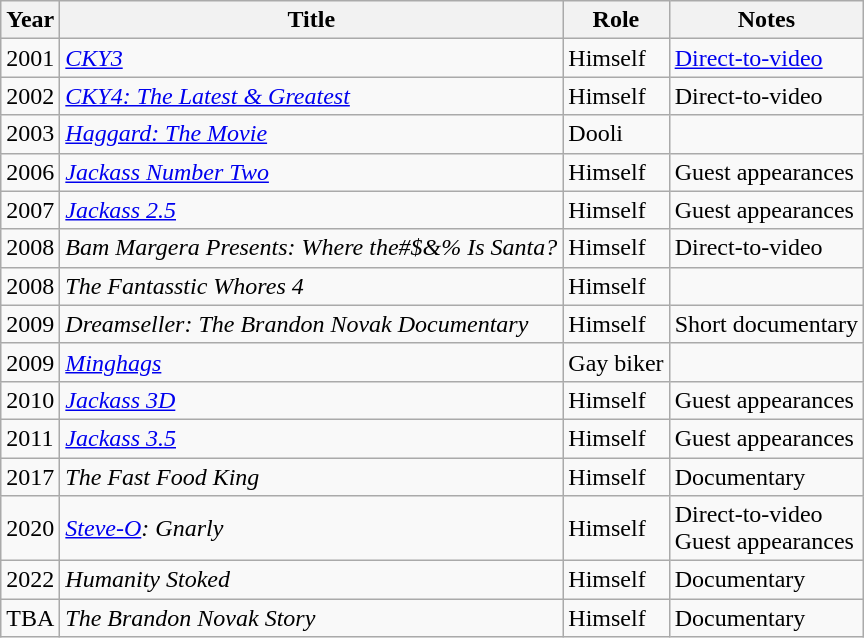<table class="wikitable sortable">
<tr>
<th>Year</th>
<th>Title</th>
<th>Role</th>
<th class="unsortable">Notes</th>
</tr>
<tr>
<td>2001</td>
<td><em><a href='#'>CKY3</a></em></td>
<td>Himself</td>
<td><a href='#'>Direct-to-video</a></td>
</tr>
<tr>
<td>2002</td>
<td><em><a href='#'>CKY4: The Latest & Greatest</a></em></td>
<td>Himself</td>
<td>Direct-to-video</td>
</tr>
<tr>
<td>2003</td>
<td><em><a href='#'>Haggard: The Movie</a></em></td>
<td>Dooli</td>
<td></td>
</tr>
<tr>
<td>2006</td>
<td><em><a href='#'>Jackass Number Two</a></em></td>
<td>Himself</td>
<td>Guest appearances</td>
</tr>
<tr>
<td>2007</td>
<td><em><a href='#'>Jackass 2.5</a></em></td>
<td>Himself</td>
<td>Guest appearances</td>
</tr>
<tr>
<td>2008</td>
<td><em>Bam Margera Presents: Where the#$&% Is Santa?</em></td>
<td>Himself</td>
<td>Direct-to-video</td>
</tr>
<tr>
<td>2008</td>
<td><em>The Fantasstic Whores 4</em></td>
<td>Himself</td>
<td></td>
</tr>
<tr>
<td>2009</td>
<td><em>Dreamseller: The Brandon Novak Documentary</em></td>
<td>Himself</td>
<td>Short documentary</td>
</tr>
<tr>
<td>2009</td>
<td><em><a href='#'>Minghags</a></em></td>
<td>Gay biker</td>
<td></td>
</tr>
<tr>
<td>2010</td>
<td><em><a href='#'>Jackass 3D</a></em></td>
<td>Himself</td>
<td>Guest appearances</td>
</tr>
<tr>
<td>2011</td>
<td><em><a href='#'>Jackass 3.5</a></em></td>
<td>Himself</td>
<td>Guest appearances</td>
</tr>
<tr>
<td>2017</td>
<td><em>The Fast Food King</em></td>
<td>Himself</td>
<td>Documentary</td>
</tr>
<tr>
<td>2020</td>
<td><em><a href='#'>Steve-O</a>: Gnarly</em></td>
<td>Himself</td>
<td>Direct-to-video<br>Guest appearances</td>
</tr>
<tr>
<td>2022</td>
<td><em>Humanity Stoked</em></td>
<td>Himself</td>
<td>Documentary</td>
</tr>
<tr>
<td>TBA</td>
<td><em>The Brandon Novak Story</em></td>
<td>Himself</td>
<td>Documentary</td>
</tr>
</table>
